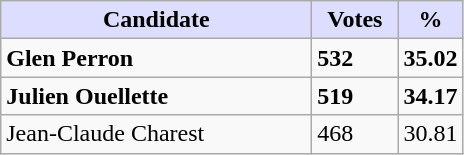<table class="wikitable">
<tr>
<th style="background:#ddf; width:200px;">Candidate</th>
<th style="background:#ddf; width:50px;">Votes</th>
<th style="background:#ddf; width:30px;">%</th>
</tr>
<tr>
<td><strong>Glen Perron</strong></td>
<td><strong>532</strong></td>
<td><strong>35.02</strong></td>
</tr>
<tr>
<td><strong>Julien Ouellette</strong></td>
<td><strong>519</strong></td>
<td><strong>34.17</strong></td>
</tr>
<tr>
<td>Jean-Claude Charest</td>
<td>468</td>
<td>30.81</td>
</tr>
</table>
